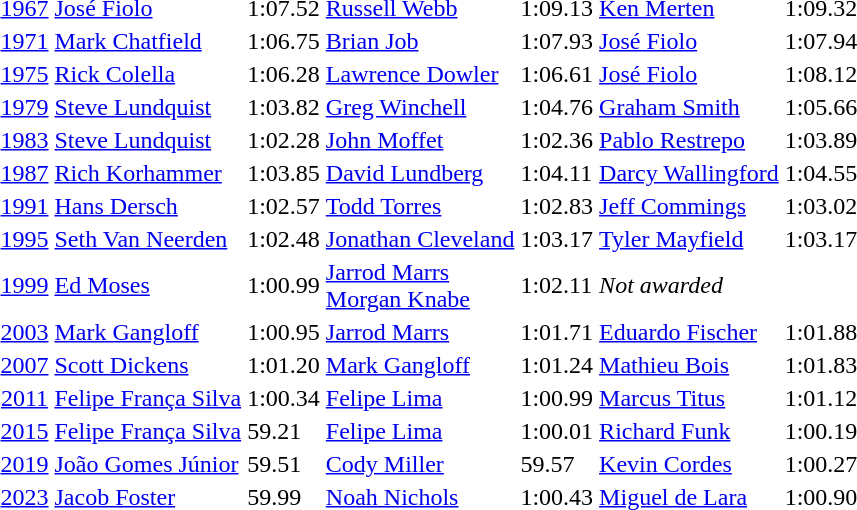<table>
<tr>
<td align=center><a href='#'>1967</a></td>
<td> <a href='#'>José Fiolo</a></td>
<td>1:07.52</td>
<td> <a href='#'>Russell Webb</a></td>
<td>1:09.13</td>
<td> <a href='#'>Ken Merten</a></td>
<td>1:09.32</td>
</tr>
<tr>
<td align=center><a href='#'>1971</a></td>
<td> <a href='#'>Mark Chatfield</a></td>
<td>1:06.75</td>
<td> <a href='#'>Brian Job</a></td>
<td>1:07.93</td>
<td> <a href='#'>José Fiolo</a></td>
<td>1:07.94</td>
</tr>
<tr>
<td align=center><a href='#'>1975</a></td>
<td> <a href='#'>Rick Colella</a></td>
<td>1:06.28</td>
<td> <a href='#'>Lawrence Dowler</a></td>
<td>1:06.61</td>
<td> <a href='#'>José Fiolo</a></td>
<td>1:08.12</td>
</tr>
<tr>
<td align=center><a href='#'>1979</a></td>
<td> <a href='#'>Steve Lundquist</a></td>
<td>1:03.82</td>
<td> <a href='#'>Greg Winchell</a></td>
<td>1:04.76</td>
<td> <a href='#'>Graham Smith</a></td>
<td>1:05.66</td>
</tr>
<tr>
<td align=center><a href='#'>1983</a></td>
<td> <a href='#'>Steve Lundquist</a></td>
<td>1:02.28</td>
<td> <a href='#'>John Moffet</a></td>
<td>1:02.36</td>
<td> <a href='#'>Pablo Restrepo</a></td>
<td>1:03.89</td>
</tr>
<tr>
<td align=center><a href='#'>1987</a></td>
<td> <a href='#'>Rich Korhammer</a></td>
<td>1:03.85</td>
<td> <a href='#'>David Lundberg</a></td>
<td>1:04.11</td>
<td> <a href='#'>Darcy Wallingford</a></td>
<td>1:04.55</td>
</tr>
<tr>
<td align=center><a href='#'>1991</a></td>
<td> <a href='#'>Hans Dersch</a></td>
<td>1:02.57</td>
<td> <a href='#'>Todd Torres</a></td>
<td>1:02.83</td>
<td> <a href='#'>Jeff Commings</a></td>
<td>1:03.02</td>
</tr>
<tr>
<td align=center><a href='#'>1995</a></td>
<td> <a href='#'>Seth Van Neerden</a></td>
<td>1:02.48</td>
<td> <a href='#'>Jonathan Cleveland</a></td>
<td>1:03.17</td>
<td> <a href='#'>Tyler Mayfield</a></td>
<td>1:03.17</td>
</tr>
<tr>
<td align=center><a href='#'>1999</a></td>
<td> <a href='#'>Ed Moses</a></td>
<td>1:00.99</td>
<td> <a href='#'>Jarrod Marrs</a><br> <a href='#'>Morgan Knabe</a></td>
<td>1:02.11</td>
<td colspan=2 rowspan=1><em>Not awarded</em></td>
</tr>
<tr>
<td align=center><a href='#'>2003</a></td>
<td> <a href='#'>Mark Gangloff</a></td>
<td>1:00.95</td>
<td> <a href='#'>Jarrod Marrs</a></td>
<td>1:01.71</td>
<td> <a href='#'>Eduardo Fischer</a></td>
<td>1:01.88</td>
</tr>
<tr>
<td align=center><a href='#'>2007</a></td>
<td> <a href='#'>Scott Dickens</a></td>
<td>1:01.20</td>
<td> <a href='#'>Mark Gangloff</a></td>
<td>1:01.24</td>
<td> <a href='#'>Mathieu Bois</a></td>
<td>1:01.83</td>
</tr>
<tr>
<td align=center><a href='#'>2011</a></td>
<td> <a href='#'>Felipe França Silva</a></td>
<td>1:00.34</td>
<td> <a href='#'>Felipe Lima</a></td>
<td>1:00.99</td>
<td> <a href='#'>Marcus Titus</a></td>
<td>1:01.12</td>
</tr>
<tr>
<td align=center><a href='#'>2015</a></td>
<td> <a href='#'>Felipe França Silva</a></td>
<td>59.21</td>
<td> <a href='#'>Felipe Lima</a></td>
<td>1:00.01</td>
<td> <a href='#'>Richard Funk</a></td>
<td>1:00.19</td>
</tr>
<tr>
<td align=center><a href='#'>2019</a></td>
<td> <a href='#'>João Gomes Júnior</a></td>
<td>59.51</td>
<td> <a href='#'>Cody Miller</a></td>
<td>59.57</td>
<td> <a href='#'>Kevin Cordes</a></td>
<td>1:00.27</td>
</tr>
<tr>
<td align=center><a href='#'>2023</a></td>
<td> <a href='#'>Jacob Foster</a></td>
<td>59.99</td>
<td> <a href='#'>Noah Nichols</a></td>
<td>1:00.43</td>
<td> <a href='#'>Miguel de Lara</a></td>
<td>1:00.90</td>
</tr>
</table>
